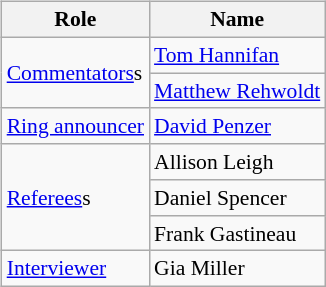<table class=wikitable style="font-size:90%; margin: 0.5em 0 0.5em 1em; float: right; clear: right;">
<tr>
<th>Role</th>
<th>Name</th>
</tr>
<tr>
<td rowspan=2><a href='#'>Commentators</a>s</td>
<td><a href='#'>Tom Hannifan</a></td>
</tr>
<tr>
<td><a href='#'>Matthew Rehwoldt</a></td>
</tr>
<tr>
<td rowspan=1><a href='#'>Ring announcer</a></td>
<td><a href='#'>David Penzer</a></td>
</tr>
<tr>
<td rowspan=3><a href='#'>Referees</a>s</td>
<td>Allison Leigh</td>
</tr>
<tr>
<td>Daniel Spencer</td>
</tr>
<tr>
<td>Frank Gastineau</td>
</tr>
<tr>
<td><a href='#'>Interviewer</a></td>
<td>Gia Miller</td>
</tr>
</table>
